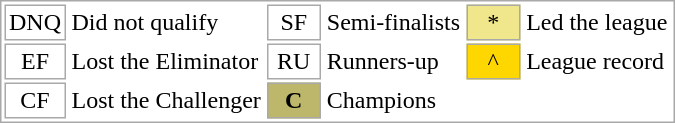<table cellpadding=2 style="border:1px solid DarkGray; font-size:100%">
<tr>
<td style="border:1px solid DarkGray; width: 30px" align=center>DNQ</td>
<td>Did not qualify</td>
<td style="border:1px solid DarkGray; width: 30px" align=center>SF</td>
<td>Semi-finalists</td>
<td bgcolor="Khaki" style="border:1px solid DarkGray; width: 30px" align=center>*</td>
<td>Led the league</td>
</tr>
<tr>
<td style="border:1px solid DarkGray; width: 30px" align=center>EF</td>
<td>Lost the Eliminator</td>
<td style="border:1px solid DarkGray; width: 30px" align=center>RU</td>
<td>Runners-up</td>
<td bgcolor="Gold" style="border:1px solid DarkGray; width: 30px" align="center">^</td>
<td>League record</td>
</tr>
<tr>
<td style="border:1px solid DarkGray; width: 30px" align=center>CF</td>
<td>Lost the Challenger</td>
<td bgcolor="DarkKhaki" style="border:1px solid DarkGray; width: 30px" align=center><strong>C</strong></td>
<td>Champions</td>
</tr>
</table>
